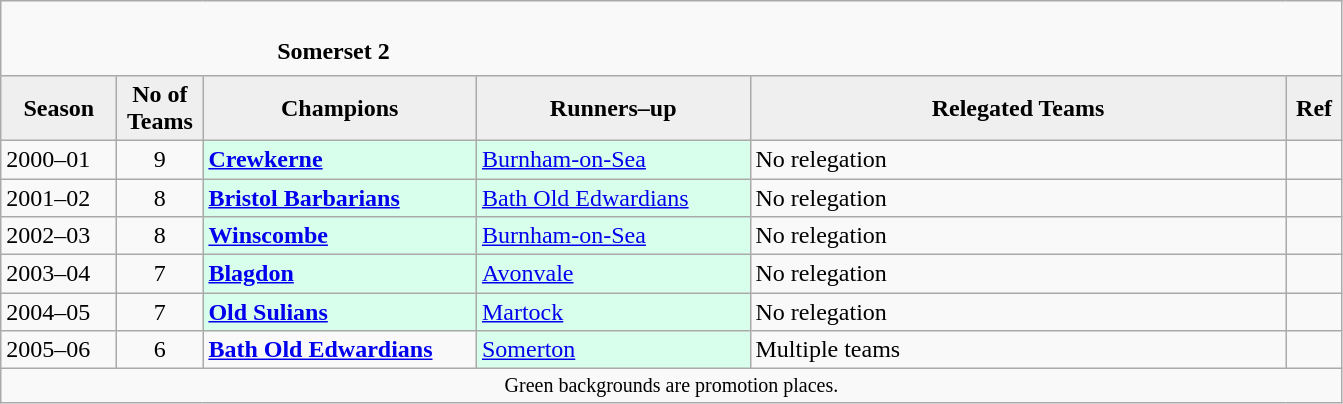<table class="wikitable" style="text-align: left;">
<tr>
<td colspan="11" cellpadding="0" cellspacing="0"><br><table border="0" style="width:100%;" cellpadding="0" cellspacing="0">
<tr>
<td style="width:20%; border:0;"></td>
<td style="border:0;"><strong>Somerset 2</strong></td>
<td style="width:20%; border:0;"></td>
</tr>
</table>
</td>
</tr>
<tr>
<th style="background:#efefef; width:70px;">Season</th>
<th style="background:#efefef; width:50px;">No of Teams</th>
<th style="background:#efefef; width:175px;">Champions</th>
<th style="background:#efefef; width:175px;">Runners–up</th>
<th style="background:#efefef; width:350px;">Relegated Teams</th>
<th style="background:#efefef; width:30px;">Ref</th>
</tr>
<tr align=left>
<td>2000–01</td>
<td style="text-align: center;">9</td>
<td style="background:#d8ffeb;"><strong><a href='#'>Crewkerne</a></strong></td>
<td style="background:#d8ffeb;"><a href='#'>Burnham-on-Sea</a></td>
<td>No relegation</td>
<td></td>
</tr>
<tr>
<td>2001–02</td>
<td style="text-align: center;">8</td>
<td style="background:#d8ffeb;"><strong><a href='#'>Bristol Barbarians</a></strong></td>
<td style="background:#d8ffeb;"><a href='#'>Bath Old Edwardians</a></td>
<td>No relegation</td>
<td></td>
</tr>
<tr>
<td>2002–03</td>
<td style="text-align: center;">8</td>
<td style="background:#d8ffeb;"><strong><a href='#'>Winscombe</a></strong></td>
<td style="background:#d8ffeb;"><a href='#'>Burnham-on-Sea</a></td>
<td>No relegation</td>
<td></td>
</tr>
<tr>
<td>2003–04</td>
<td style="text-align: center;">7</td>
<td style="background:#d8ffeb;"><strong><a href='#'>Blagdon</a></strong></td>
<td style="background:#d8ffeb;"><a href='#'>Avonvale</a></td>
<td>No relegation</td>
<td></td>
</tr>
<tr>
<td>2004–05</td>
<td style="text-align: center;">7</td>
<td style="background:#d8ffeb;"><strong><a href='#'>Old Sulians</a></strong></td>
<td style="background:#d8ffeb;"><a href='#'>Martock</a></td>
<td>No relegation</td>
<td></td>
</tr>
<tr>
<td>2005–06</td>
<td style="text-align: center;">6</td>
<td><strong><a href='#'>Bath Old Edwardians</a></strong></td>
<td style="background:#d8ffeb;"><a href='#'>Somerton</a></td>
<td>Multiple teams</td>
<td></td>
</tr>
<tr>
<td colspan="15"  style="border:0; font-size:smaller; text-align:center;">Green backgrounds are promotion places.</td>
</tr>
</table>
